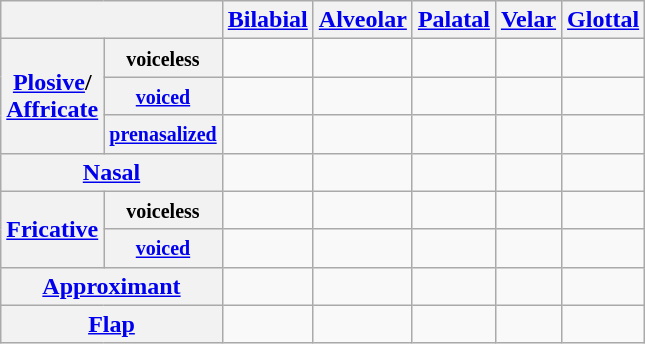<table class="wikitable" style="text-align:center">
<tr>
<th colspan="2"></th>
<th><a href='#'>Bilabial</a></th>
<th><a href='#'>Alveolar</a></th>
<th><a href='#'>Palatal</a></th>
<th><a href='#'>Velar</a></th>
<th><a href='#'>Glottal</a></th>
</tr>
<tr>
<th rowspan="3"><a href='#'>Plosive</a>/<br><a href='#'>Affricate</a></th>
<th><small>voiceless</small></th>
<td></td>
<td></td>
<td><br></td>
<td></td>
<td><br></td>
</tr>
<tr>
<th><a href='#'><small>voiced</small></a></th>
<td></td>
<td></td>
<td><br></td>
<td></td>
<td></td>
</tr>
<tr>
<th><small><a href='#'>prenasalized</a></small></th>
<td><br></td>
<td><br></td>
<td><br></td>
<td><br></td>
<td></td>
</tr>
<tr>
<th colspan="2"><a href='#'>Nasal</a></th>
<td></td>
<td></td>
<td><br></td>
<td></td>
<td></td>
</tr>
<tr>
<th rowspan="2"><a href='#'>Fricative</a></th>
<th><small>voiceless</small></th>
<td><br></td>
<td></td>
<td></td>
<td></td>
<td></td>
</tr>
<tr>
<th><a href='#'><small>voiced</small></a></th>
<td><br></td>
<td></td>
<td></td>
<td></td>
<td></td>
</tr>
<tr>
<th colspan="2"><a href='#'>Approximant</a></th>
<td></td>
<td></td>
<td><br></td>
<td></td>
<td></td>
</tr>
<tr>
<th colspan="2"><a href='#'>Flap</a></th>
<td></td>
<td><br></td>
<td></td>
<td></td>
<td></td>
</tr>
</table>
